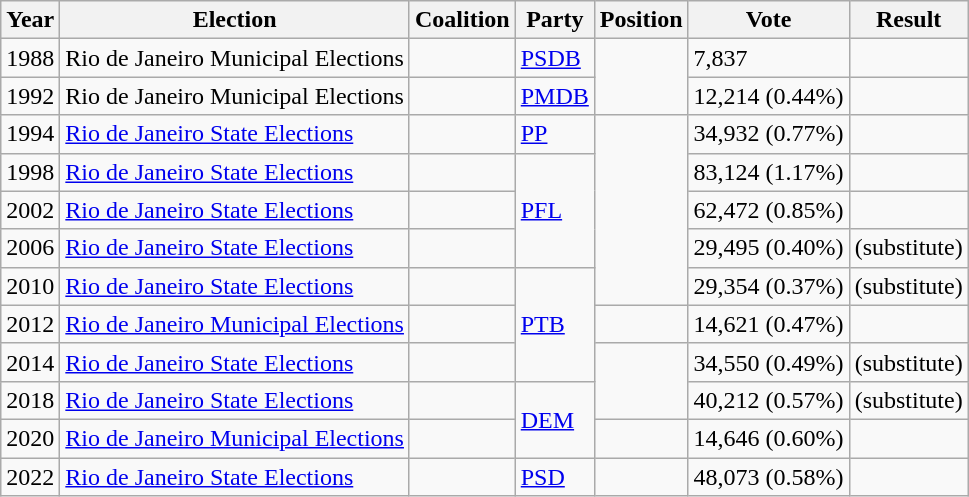<table class="wikitable">
<tr>
<th>Year</th>
<th>Election</th>
<th>Coalition</th>
<th>Party</th>
<th>Position</th>
<th>Vote</th>
<th>Result</th>
</tr>
<tr>
<td>1988</td>
<td>Rio de Janeiro Municipal Elections</td>
<td></td>
<td><a href='#'>PSDB</a></td>
<td rowspan="2"></td>
<td>7,837</td>
<td></td>
</tr>
<tr>
<td>1992</td>
<td>Rio de Janeiro Municipal Elections</td>
<td></td>
<td><a href='#'>PMDB</a></td>
<td>12,214 (0.44%)</td>
<td></td>
</tr>
<tr>
<td>1994</td>
<td><a href='#'>Rio de Janeiro State Elections</a></td>
<td></td>
<td><a href='#'>PP</a></td>
<td rowspan="5"></td>
<td>34,932 (0.77%)</td>
<td></td>
</tr>
<tr>
<td>1998</td>
<td><a href='#'>Rio de Janeiro State Elections</a></td>
<td></td>
<td rowspan="3"><a href='#'>PFL</a></td>
<td>83,124 (1.17%)</td>
<td></td>
</tr>
<tr>
<td>2002</td>
<td><a href='#'>Rio de Janeiro State Elections</a></td>
<td></td>
<td>62,472 (0.85%)</td>
<td></td>
</tr>
<tr>
<td>2006</td>
<td><a href='#'>Rio de Janeiro State Elections</a></td>
<td></td>
<td>29,495 (0.40%)</td>
<td> (substitute)</td>
</tr>
<tr>
<td>2010</td>
<td><a href='#'>Rio de Janeiro State Elections</a></td>
<td></td>
<td rowspan="3"><a href='#'>PTB</a></td>
<td>29,354 (0.37%)</td>
<td> (substitute)</td>
</tr>
<tr>
<td>2012</td>
<td><a href='#'>Rio de Janeiro Municipal Elections</a></td>
<td></td>
<td></td>
<td>14,621 (0.47%)</td>
<td></td>
</tr>
<tr>
<td>2014</td>
<td><a href='#'>Rio de Janeiro State Elections</a></td>
<td></td>
<td rowspan="2"></td>
<td>34,550 (0.49%)</td>
<td> (substitute)</td>
</tr>
<tr>
<td>2018</td>
<td><a href='#'>Rio de Janeiro State Elections</a></td>
<td></td>
<td rowspan="2"><a href='#'>DEM</a></td>
<td>40,212 (0.57%)</td>
<td> (substitute)</td>
</tr>
<tr>
<td>2020</td>
<td><a href='#'>Rio de Janeiro Municipal Elections</a></td>
<td></td>
<td></td>
<td>14,646 (0.60%)</td>
<td></td>
</tr>
<tr>
<td>2022</td>
<td><a href='#'>Rio de Janeiro State Elections</a></td>
<td></td>
<td><a href='#'>PSD</a></td>
<td></td>
<td>48,073 (0.58%)</td>
<td></td>
</tr>
</table>
